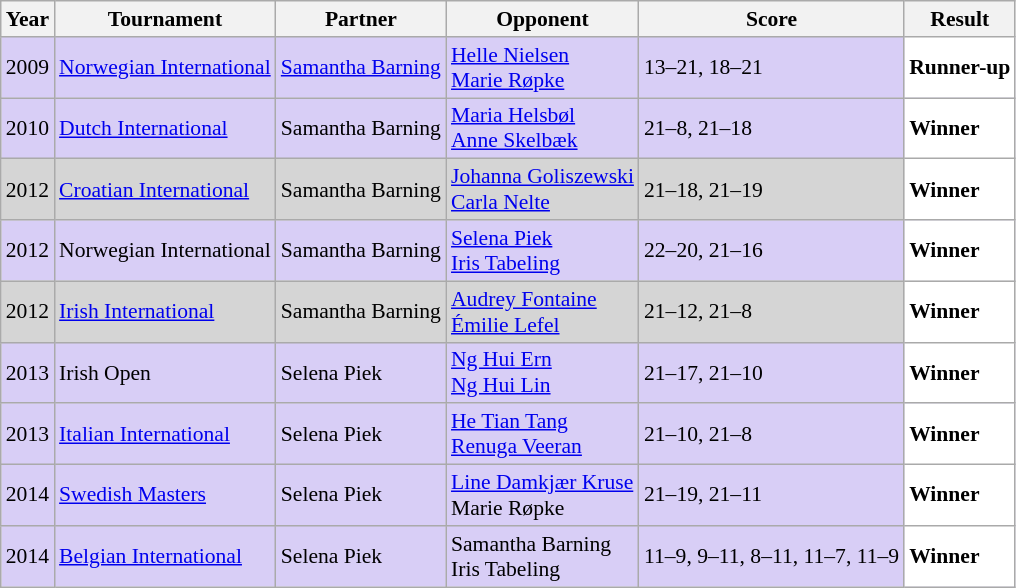<table class="sortable wikitable" style="font-size: 90%;">
<tr>
<th>Year</th>
<th>Tournament</th>
<th>Partner</th>
<th>Opponent</th>
<th>Score</th>
<th>Result</th>
</tr>
<tr style="background:#D8CEF6">
<td align="center">2009</td>
<td align="left"><a href='#'>Norwegian International</a></td>
<td align="left"> <a href='#'>Samantha Barning</a></td>
<td align="left"> <a href='#'>Helle Nielsen</a><br> <a href='#'>Marie Røpke</a></td>
<td align="left">13–21, 18–21</td>
<td style="text-align:left; background:white"> <strong>Runner-up</strong></td>
</tr>
<tr style="background:#D8CEF6">
<td align="center">2010</td>
<td align="left"><a href='#'>Dutch International</a></td>
<td align="left"> Samantha Barning</td>
<td align="left"> <a href='#'>Maria Helsbøl</a><br> <a href='#'>Anne Skelbæk</a></td>
<td align="left">21–8, 21–18</td>
<td style="text-align:left; background:white"> <strong>Winner</strong></td>
</tr>
<tr style="background:#D5D5D5">
<td align="center">2012</td>
<td align="left"><a href='#'>Croatian International</a></td>
<td align="left"> Samantha Barning</td>
<td align="left"> <a href='#'>Johanna Goliszewski</a><br> <a href='#'>Carla Nelte</a></td>
<td align="left">21–18, 21–19</td>
<td style="text-align:left; background:white"> <strong>Winner</strong></td>
</tr>
<tr style="background:#D8CEF6">
<td align="center">2012</td>
<td align="left">Norwegian International</td>
<td align="left"> Samantha Barning</td>
<td align="left"> <a href='#'>Selena Piek</a><br> <a href='#'>Iris Tabeling</a></td>
<td align="left">22–20, 21–16</td>
<td style="text-align:left; background:white"> <strong>Winner</strong></td>
</tr>
<tr style="background:#D5D5D5">
<td align="center">2012</td>
<td align="left"><a href='#'>Irish International</a></td>
<td align="left"> Samantha Barning</td>
<td align="left"> <a href='#'>Audrey Fontaine</a><br> <a href='#'>Émilie Lefel</a></td>
<td align="left">21–12, 21–8</td>
<td style="text-align:left; background:white"> <strong>Winner</strong></td>
</tr>
<tr style="background:#D8CEF6">
<td align="center">2013</td>
<td align="left">Irish Open</td>
<td align="left"> Selena Piek</td>
<td align="left"> <a href='#'>Ng Hui Ern</a><br> <a href='#'>Ng Hui Lin</a></td>
<td align="left">21–17, 21–10</td>
<td style="text-align:left; background:white"> <strong>Winner</strong></td>
</tr>
<tr style="background:#D8CEF6">
<td align="center">2013</td>
<td align="left"><a href='#'>Italian International</a></td>
<td align="left"> Selena Piek</td>
<td align="left"> <a href='#'>He Tian Tang</a><br> <a href='#'>Renuga Veeran</a></td>
<td align="left">21–10, 21–8</td>
<td style="text-align:left; background:white"> <strong>Winner</strong></td>
</tr>
<tr style="background:#D8CEF6">
<td align="center">2014</td>
<td align="left"><a href='#'>Swedish Masters</a></td>
<td align="left"> Selena Piek</td>
<td align="left"> <a href='#'>Line Damkjær Kruse</a><br> Marie Røpke</td>
<td align="left">21–19, 21–11</td>
<td style="text-align:left; background:white"> <strong>Winner</strong></td>
</tr>
<tr style="background:#D8CEF6">
<td align="center">2014</td>
<td align="left"><a href='#'>Belgian International</a></td>
<td align="left"> Selena Piek</td>
<td align="left"> Samantha Barning<br> Iris Tabeling</td>
<td align="left">11–9, 9–11, 8–11, 11–7, 11–9</td>
<td style="text-align:left; background:white"> <strong>Winner</strong></td>
</tr>
</table>
